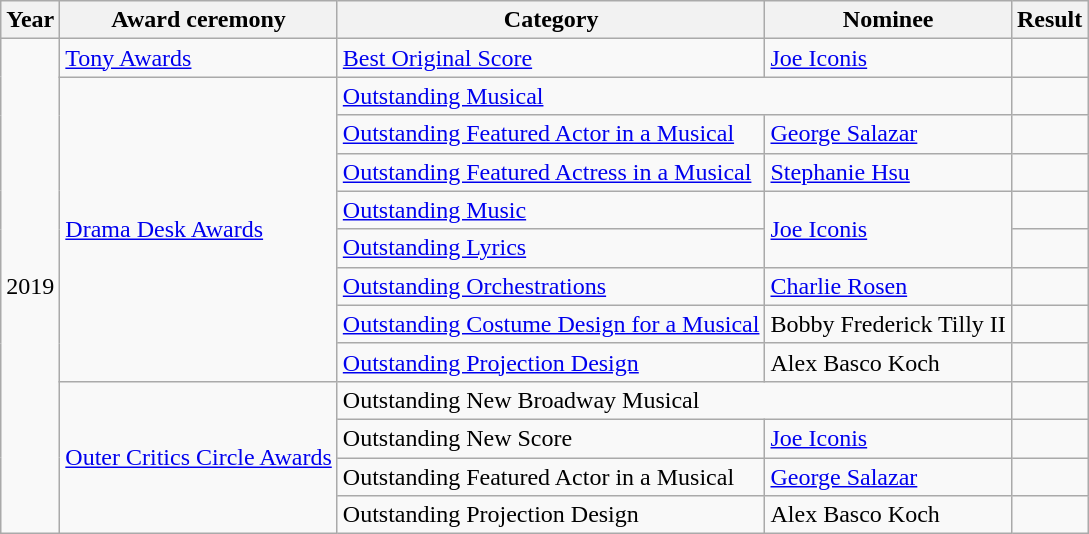<table class="wikitable">
<tr>
<th>Year</th>
<th>Award ceremony</th>
<th>Category</th>
<th>Nominee</th>
<th>Result</th>
</tr>
<tr>
<td rowspan="13">2019</td>
<td><a href='#'>Tony Awards</a></td>
<td><a href='#'>Best Original Score</a></td>
<td><a href='#'>Joe Iconis</a></td>
<td></td>
</tr>
<tr>
<td rowspan="8"><a href='#'>Drama Desk Awards</a></td>
<td colspan="2"><a href='#'>Outstanding Musical</a></td>
<td></td>
</tr>
<tr>
<td><a href='#'>Outstanding Featured Actor in a Musical</a></td>
<td><a href='#'>George Salazar</a></td>
<td></td>
</tr>
<tr>
<td><a href='#'>Outstanding Featured Actress in a Musical</a></td>
<td><a href='#'>Stephanie Hsu</a></td>
<td></td>
</tr>
<tr>
<td><a href='#'>Outstanding Music</a></td>
<td rowspan="2"><a href='#'>Joe Iconis</a></td>
<td></td>
</tr>
<tr>
<td><a href='#'>Outstanding Lyrics</a></td>
<td></td>
</tr>
<tr>
<td><a href='#'>Outstanding Orchestrations</a></td>
<td><a href='#'>Charlie Rosen</a></td>
<td></td>
</tr>
<tr>
<td><a href='#'>Outstanding Costume Design for a Musical</a></td>
<td>Bobby Frederick Tilly II</td>
<td></td>
</tr>
<tr>
<td><a href='#'>Outstanding Projection Design</a></td>
<td>Alex Basco Koch</td>
<td></td>
</tr>
<tr>
<td rowspan="4"><a href='#'>Outer Critics Circle Awards</a></td>
<td colspan="2">Outstanding New Broadway Musical</td>
<td></td>
</tr>
<tr>
<td>Outstanding New Score</td>
<td><a href='#'>Joe Iconis</a></td>
<td></td>
</tr>
<tr>
<td>Outstanding Featured Actor in a Musical</td>
<td><a href='#'>George Salazar</a></td>
<td></td>
</tr>
<tr>
<td>Outstanding Projection Design</td>
<td>Alex Basco Koch</td>
<td></td>
</tr>
</table>
